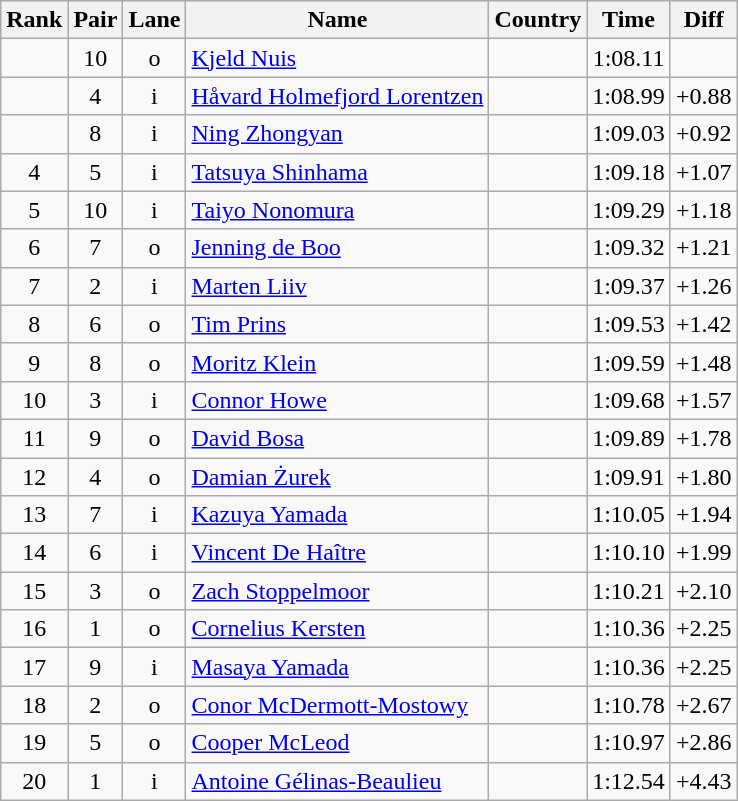<table class="wikitable sortable" style="text-align:center">
<tr>
<th>Rank</th>
<th>Pair</th>
<th>Lane</th>
<th>Name</th>
<th>Country</th>
<th>Time</th>
<th>Diff</th>
</tr>
<tr>
<td></td>
<td>10</td>
<td>o</td>
<td align=left><a href='#'>Kjeld Nuis</a></td>
<td align=left></td>
<td>1:08.11</td>
<td></td>
</tr>
<tr>
<td></td>
<td>4</td>
<td>i</td>
<td align=left><a href='#'>Håvard Holmefjord Lorentzen</a></td>
<td align=left></td>
<td>1:08.99</td>
<td>+0.88</td>
</tr>
<tr>
<td></td>
<td>8</td>
<td>i</td>
<td align=left><a href='#'>Ning Zhongyan</a></td>
<td align=left></td>
<td>1:09.03</td>
<td>+0.92</td>
</tr>
<tr>
<td>4</td>
<td>5</td>
<td>i</td>
<td align=left><a href='#'>Tatsuya Shinhama</a></td>
<td align=left></td>
<td>1:09.18</td>
<td>+1.07</td>
</tr>
<tr>
<td>5</td>
<td>10</td>
<td>i</td>
<td align=left><a href='#'>Taiyo Nonomura</a></td>
<td align=left></td>
<td>1:09.29</td>
<td>+1.18</td>
</tr>
<tr>
<td>6</td>
<td>7</td>
<td>o</td>
<td align=left><a href='#'>Jenning de Boo</a></td>
<td align=left></td>
<td>1:09.32</td>
<td>+1.21</td>
</tr>
<tr>
<td>7</td>
<td>2</td>
<td>i</td>
<td align=left><a href='#'>Marten Liiv</a></td>
<td align=left></td>
<td>1:09.37</td>
<td>+1.26</td>
</tr>
<tr>
<td>8</td>
<td>6</td>
<td>o</td>
<td align=left><a href='#'>Tim Prins</a></td>
<td align=left></td>
<td>1:09.53</td>
<td>+1.42</td>
</tr>
<tr>
<td>9</td>
<td>8</td>
<td>o</td>
<td align=left><a href='#'>Moritz Klein</a></td>
<td align=left></td>
<td>1:09.59</td>
<td>+1.48</td>
</tr>
<tr>
<td>10</td>
<td>3</td>
<td>i</td>
<td align=left><a href='#'>Connor Howe</a></td>
<td align=left></td>
<td>1:09.68</td>
<td>+1.57</td>
</tr>
<tr>
<td>11</td>
<td>9</td>
<td>o</td>
<td align=left><a href='#'>David Bosa</a></td>
<td align=left></td>
<td>1:09.89</td>
<td>+1.78</td>
</tr>
<tr>
<td>12</td>
<td>4</td>
<td>o</td>
<td align=left><a href='#'>Damian Żurek</a></td>
<td align=left></td>
<td>1:09.91</td>
<td>+1.80</td>
</tr>
<tr>
<td>13</td>
<td>7</td>
<td>i</td>
<td align=left><a href='#'>Kazuya Yamada</a></td>
<td align=left></td>
<td>1:10.05</td>
<td>+1.94</td>
</tr>
<tr>
<td>14</td>
<td>6</td>
<td>i</td>
<td align=left><a href='#'>Vincent De Haître</a></td>
<td align=left></td>
<td>1:10.10</td>
<td>+1.99</td>
</tr>
<tr>
<td>15</td>
<td>3</td>
<td>o</td>
<td align=left><a href='#'>Zach Stoppelmoor</a></td>
<td align=left></td>
<td>1:10.21</td>
<td>+2.10</td>
</tr>
<tr>
<td>16</td>
<td>1</td>
<td>o</td>
<td align=left><a href='#'>Cornelius Kersten</a></td>
<td align=left></td>
<td>1:10.36</td>
<td>+2.25</td>
</tr>
<tr>
<td>17</td>
<td>9</td>
<td>i</td>
<td align=left><a href='#'>Masaya Yamada</a></td>
<td align=left></td>
<td>1:10.36</td>
<td>+2.25</td>
</tr>
<tr>
<td>18</td>
<td>2</td>
<td>o</td>
<td align=left><a href='#'>Conor McDermott-Mostowy</a></td>
<td align=left></td>
<td>1:10.78</td>
<td>+2.67</td>
</tr>
<tr>
<td>19</td>
<td>5</td>
<td>o</td>
<td align=left><a href='#'>Cooper McLeod</a></td>
<td align=left></td>
<td>1:10.97</td>
<td>+2.86</td>
</tr>
<tr>
<td>20</td>
<td>1</td>
<td>i</td>
<td align=left><a href='#'>Antoine Gélinas-Beaulieu</a></td>
<td align=left></td>
<td>1:12.54</td>
<td>+4.43</td>
</tr>
</table>
